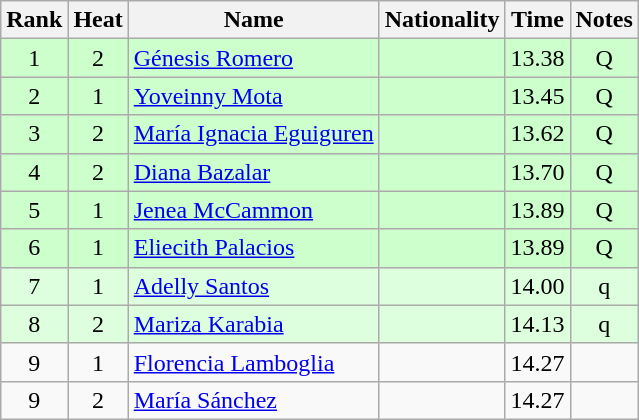<table class="wikitable sortable" style="text-align:center">
<tr>
<th>Rank</th>
<th>Heat</th>
<th>Name</th>
<th>Nationality</th>
<th>Time</th>
<th>Notes</th>
</tr>
<tr bgcolor=ccffcc>
<td>1</td>
<td>2</td>
<td align=left><a href='#'>Génesis Romero</a></td>
<td align=left></td>
<td>13.38</td>
<td>Q</td>
</tr>
<tr bgcolor=ccffcc>
<td>2</td>
<td>1</td>
<td align=left><a href='#'>Yoveinny Mota</a></td>
<td align=left></td>
<td>13.45</td>
<td>Q</td>
</tr>
<tr bgcolor=ccffcc>
<td>3</td>
<td>2</td>
<td align=left><a href='#'>María Ignacia Eguiguren</a></td>
<td align=left></td>
<td>13.62</td>
<td>Q</td>
</tr>
<tr bgcolor=ccffcc>
<td>4</td>
<td>2</td>
<td align=left><a href='#'>Diana Bazalar</a></td>
<td align=left></td>
<td>13.70</td>
<td>Q</td>
</tr>
<tr bgcolor=ccffcc>
<td>5</td>
<td>1</td>
<td align=left><a href='#'>Jenea McCammon</a></td>
<td align=left></td>
<td>13.89</td>
<td>Q</td>
</tr>
<tr bgcolor=ccffcc>
<td>6</td>
<td>1</td>
<td align=left><a href='#'>Eliecith Palacios</a></td>
<td align=left></td>
<td>13.89</td>
<td>Q</td>
</tr>
<tr bgcolor=ddffdd>
<td>7</td>
<td>1</td>
<td align=left><a href='#'>Adelly Santos</a></td>
<td align=left></td>
<td>14.00</td>
<td>q</td>
</tr>
<tr bgcolor=ddffdd>
<td>8</td>
<td>2</td>
<td align=left><a href='#'>Mariza Karabia</a></td>
<td align=left></td>
<td>14.13</td>
<td>q</td>
</tr>
<tr>
<td>9</td>
<td>1</td>
<td align=left><a href='#'>Florencia Lamboglia</a></td>
<td align=left></td>
<td>14.27</td>
<td></td>
</tr>
<tr>
<td>9</td>
<td>2</td>
<td align=left><a href='#'>María Sánchez</a></td>
<td align=left></td>
<td>14.27</td>
<td></td>
</tr>
</table>
